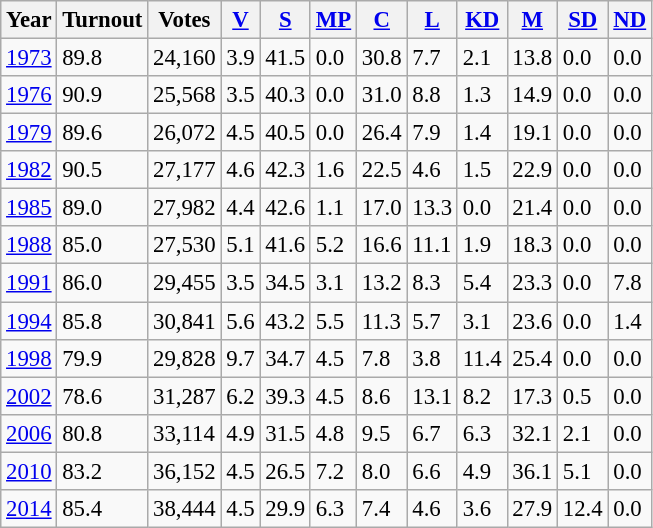<table class="wikitable sortable" style="font-size: 95%;">
<tr>
<th>Year</th>
<th>Turnout</th>
<th>Votes</th>
<th><a href='#'>V</a></th>
<th><a href='#'>S</a></th>
<th><a href='#'>MP</a></th>
<th><a href='#'>C</a></th>
<th><a href='#'>L</a></th>
<th><a href='#'>KD</a></th>
<th><a href='#'>M</a></th>
<th><a href='#'>SD</a></th>
<th><a href='#'>ND</a></th>
</tr>
<tr>
<td><a href='#'>1973</a></td>
<td>89.8</td>
<td>24,160</td>
<td>3.9</td>
<td>41.5</td>
<td>0.0</td>
<td>30.8</td>
<td>7.7</td>
<td>2.1</td>
<td>13.8</td>
<td>0.0</td>
<td>0.0</td>
</tr>
<tr>
<td><a href='#'>1976</a></td>
<td>90.9</td>
<td>25,568</td>
<td>3.5</td>
<td>40.3</td>
<td>0.0</td>
<td>31.0</td>
<td>8.8</td>
<td>1.3</td>
<td>14.9</td>
<td>0.0</td>
<td>0.0</td>
</tr>
<tr>
<td><a href='#'>1979</a></td>
<td>89.6</td>
<td>26,072</td>
<td>4.5</td>
<td>40.5</td>
<td>0.0</td>
<td>26.4</td>
<td>7.9</td>
<td>1.4</td>
<td>19.1</td>
<td>0.0</td>
<td>0.0</td>
</tr>
<tr>
<td><a href='#'>1982</a></td>
<td>90.5</td>
<td>27,177</td>
<td>4.6</td>
<td>42.3</td>
<td>1.6</td>
<td>22.5</td>
<td>4.6</td>
<td>1.5</td>
<td>22.9</td>
<td>0.0</td>
<td>0.0</td>
</tr>
<tr>
<td><a href='#'>1985</a></td>
<td>89.0</td>
<td>27,982</td>
<td>4.4</td>
<td>42.6</td>
<td>1.1</td>
<td>17.0</td>
<td>13.3</td>
<td>0.0</td>
<td>21.4</td>
<td>0.0</td>
<td>0.0</td>
</tr>
<tr>
<td><a href='#'>1988</a></td>
<td>85.0</td>
<td>27,530</td>
<td>5.1</td>
<td>41.6</td>
<td>5.2</td>
<td>16.6</td>
<td>11.1</td>
<td>1.9</td>
<td>18.3</td>
<td>0.0</td>
<td>0.0</td>
</tr>
<tr>
<td><a href='#'>1991</a></td>
<td>86.0</td>
<td>29,455</td>
<td>3.5</td>
<td>34.5</td>
<td>3.1</td>
<td>13.2</td>
<td>8.3</td>
<td>5.4</td>
<td>23.3</td>
<td>0.0</td>
<td>7.8</td>
</tr>
<tr>
<td><a href='#'>1994</a></td>
<td>85.8</td>
<td>30,841</td>
<td>5.6</td>
<td>43.2</td>
<td>5.5</td>
<td>11.3</td>
<td>5.7</td>
<td>3.1</td>
<td>23.6</td>
<td>0.0</td>
<td>1.4</td>
</tr>
<tr>
<td><a href='#'>1998</a></td>
<td>79.9</td>
<td>29,828</td>
<td>9.7</td>
<td>34.7</td>
<td>4.5</td>
<td>7.8</td>
<td>3.8</td>
<td>11.4</td>
<td>25.4</td>
<td>0.0</td>
<td>0.0</td>
</tr>
<tr>
<td><a href='#'>2002</a></td>
<td>78.6</td>
<td>31,287</td>
<td>6.2</td>
<td>39.3</td>
<td>4.5</td>
<td>8.6</td>
<td>13.1</td>
<td>8.2</td>
<td>17.3</td>
<td>0.5</td>
<td>0.0</td>
</tr>
<tr>
<td><a href='#'>2006</a></td>
<td>80.8</td>
<td>33,114</td>
<td>4.9</td>
<td>31.5</td>
<td>4.8</td>
<td>9.5</td>
<td>6.7</td>
<td>6.3</td>
<td>32.1</td>
<td>2.1</td>
<td>0.0</td>
</tr>
<tr>
<td><a href='#'>2010</a></td>
<td>83.2</td>
<td>36,152</td>
<td>4.5</td>
<td>26.5</td>
<td>7.2</td>
<td>8.0</td>
<td>6.6</td>
<td>4.9</td>
<td>36.1</td>
<td>5.1</td>
<td>0.0</td>
</tr>
<tr>
<td><a href='#'>2014</a></td>
<td>85.4</td>
<td>38,444</td>
<td>4.5</td>
<td>29.9</td>
<td>6.3</td>
<td>7.4</td>
<td>4.6</td>
<td>3.6</td>
<td>27.9</td>
<td>12.4</td>
<td>0.0</td>
</tr>
</table>
